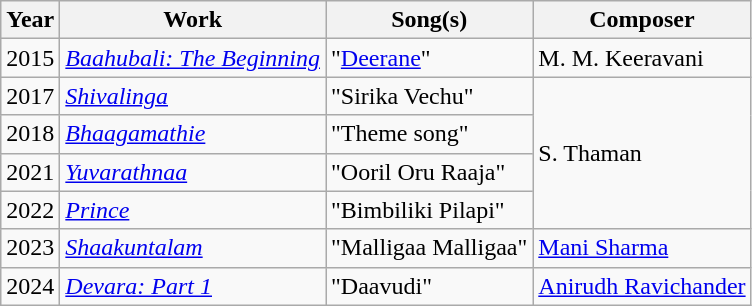<table class="wikitable">
<tr>
<th>Year</th>
<th>Work</th>
<th>Song(s)</th>
<th>Composer</th>
</tr>
<tr>
<td>2015</td>
<td><em><a href='#'>Baahubali: The Beginning</a></em></td>
<td>"<a href='#'>Deerane</a>"</td>
<td>M. M. Keeravani</td>
</tr>
<tr>
<td>2017</td>
<td><em><a href='#'>Shivalinga</a></em></td>
<td>"Sirika Vechu"</td>
<td rowspan="4">S. Thaman</td>
</tr>
<tr>
<td>2018</td>
<td><em><a href='#'>Bhaagamathie</a></em></td>
<td>"Theme song"</td>
</tr>
<tr>
<td>2021</td>
<td><em><a href='#'>Yuvarathnaa</a></em></td>
<td>"Ooril Oru Raaja"</td>
</tr>
<tr>
<td>2022</td>
<td><em><a href='#'>Prince</a></em></td>
<td>"Bimbiliki Pilapi"</td>
</tr>
<tr>
<td>2023</td>
<td><em><a href='#'>Shaakuntalam</a></em></td>
<td>"Malligaa Malligaa"</td>
<td><a href='#'>Mani Sharma</a></td>
</tr>
<tr>
<td>2024</td>
<td><em><a href='#'>Devara: Part 1</a></em></td>
<td>"Daavudi"</td>
<td><a href='#'>Anirudh Ravichander</a></td>
</tr>
</table>
